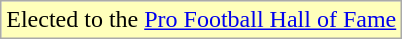<table class="wikitable">
<tr>
<td style="background:#ffb">Elected to the <a href='#'>Pro Football Hall of Fame</a></td>
</tr>
</table>
